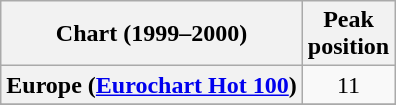<table class="wikitable sortable plainrowheaders" style="text-align:center">
<tr>
<th>Chart (1999–2000)</th>
<th>Peak<br>position</th>
</tr>
<tr>
<th scope="row">Europe (<a href='#'>Eurochart Hot 100</a>)</th>
<td>11</td>
</tr>
<tr>
</tr>
<tr>
</tr>
<tr>
</tr>
</table>
